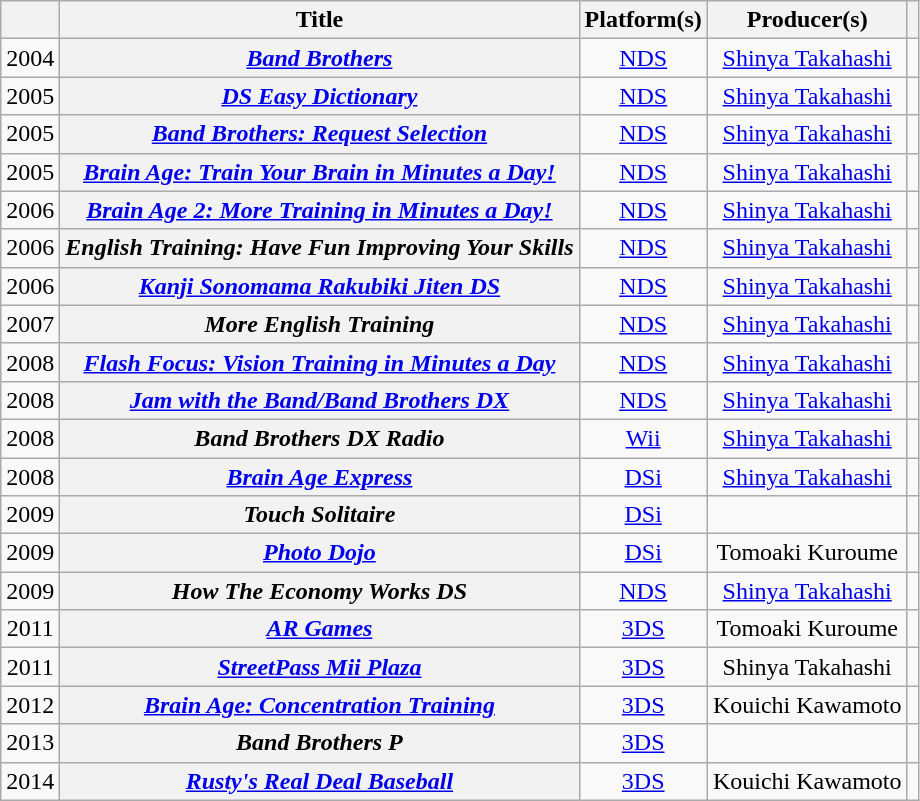<table class="wikitable sortable plainrowheaders" style="text-align: center;">
<tr>
<th scope="col"></th>
<th scope="col">Title</th>
<th scope="col">Platform(s)</th>
<th scope="col">Producer(s)</th>
<th scope="col"></th>
</tr>
<tr>
<td>2004</td>
<th scope="row"><em><a href='#'>Band Brothers</a></em></th>
<td><a href='#'>NDS</a></td>
<td><a href='#'>Shinya Takahashi</a></td>
<td></td>
</tr>
<tr>
<td>2005</td>
<th scope="row"><em><a href='#'>DS Easy Dictionary</a></em></th>
<td><a href='#'>NDS</a></td>
<td><a href='#'>Shinya Takahashi</a></td>
<td></td>
</tr>
<tr>
<td>2005</td>
<th scope="row"><em><a href='#'>Band Brothers: Request Selection</a></em></th>
<td><a href='#'>NDS</a></td>
<td><a href='#'>Shinya Takahashi</a></td>
<td></td>
</tr>
<tr>
<td>2005</td>
<th scope="row"><em><a href='#'>Brain Age: Train Your Brain in Minutes a Day!</a></em></th>
<td><a href='#'>NDS</a></td>
<td><a href='#'>Shinya Takahashi</a></td>
<td></td>
</tr>
<tr>
<td>2006</td>
<th scope="row"><em><a href='#'>Brain Age 2: More Training in Minutes a Day!</a></em></th>
<td><a href='#'>NDS</a></td>
<td><a href='#'>Shinya Takahashi</a></td>
<td></td>
</tr>
<tr>
<td>2006</td>
<th scope="row"><em>English Training: Have Fun Improving Your Skills</em></th>
<td><a href='#'>NDS</a></td>
<td><a href='#'>Shinya Takahashi</a></td>
<td></td>
</tr>
<tr>
<td>2006</td>
<th scope="row"><em><a href='#'>Kanji Sonomama Rakubiki Jiten DS</a></em></th>
<td><a href='#'>NDS</a></td>
<td><a href='#'>Shinya Takahashi</a></td>
<td></td>
</tr>
<tr>
<td>2007</td>
<th scope="row"><em>More English Training</em></th>
<td><a href='#'>NDS</a></td>
<td><a href='#'>Shinya Takahashi</a></td>
<td></td>
</tr>
<tr>
<td>2008</td>
<th scope="row"><em><a href='#'>Flash Focus: Vision Training in Minutes a Day</a></em></th>
<td><a href='#'>NDS</a></td>
<td><a href='#'>Shinya Takahashi</a></td>
<td></td>
</tr>
<tr>
<td>2008</td>
<th scope="row"><em><a href='#'>Jam with the Band/Band Brothers DX</a></em></th>
<td><a href='#'>NDS</a></td>
<td><a href='#'>Shinya Takahashi</a></td>
<td></td>
</tr>
<tr>
<td>2008</td>
<th scope="row"><em>Band Brothers DX Radio</em></th>
<td><a href='#'>Wii</a></td>
<td><a href='#'>Shinya Takahashi</a></td>
<td></td>
</tr>
<tr>
<td>2008</td>
<th scope="row"><em><a href='#'>Brain Age Express</a></em></th>
<td><a href='#'>DSi</a></td>
<td><a href='#'>Shinya Takahashi</a></td>
<td></td>
</tr>
<tr>
<td>2009</td>
<th scope="row"><em>Touch Solitaire</em></th>
<td><a href='#'>DSi</a></td>
<td></td>
<td></td>
</tr>
<tr>
<td>2009</td>
<th scope="row"><em><a href='#'>Photo Dojo</a></em></th>
<td><a href='#'>DSi</a></td>
<td>Tomoaki Kuroume</td>
<td></td>
</tr>
<tr>
<td>2009</td>
<th scope="row"><em>How The Economy Works DS</em></th>
<td><a href='#'>NDS</a></td>
<td><a href='#'>Shinya Takahashi</a></td>
<td></td>
</tr>
<tr>
<td>2011</td>
<th scope="row"><em><a href='#'>AR Games</a></em></th>
<td><a href='#'>3DS</a></td>
<td>Tomoaki Kuroume</td>
<td></td>
</tr>
<tr>
<td>2011</td>
<th scope="row"><em><a href='#'>StreetPass Mii Plaza</a></em></th>
<td><a href='#'>3DS</a></td>
<td>Shinya Takahashi</td>
<td></td>
</tr>
<tr>
<td>2012</td>
<th scope="row"><em><a href='#'>Brain Age: Concentration Training</a></em></th>
<td><a href='#'>3DS</a></td>
<td>Kouichi Kawamoto</td>
<td></td>
</tr>
<tr>
<td>2013</td>
<th scope="row"><em>Band Brothers P</em></th>
<td><a href='#'>3DS</a></td>
<td></td>
<td></td>
</tr>
<tr>
<td>2014</td>
<th scope="row"><em><a href='#'>Rusty's Real Deal Baseball</a></em></th>
<td><a href='#'>3DS</a></td>
<td>Kouichi Kawamoto</td>
<td></td>
</tr>
</table>
